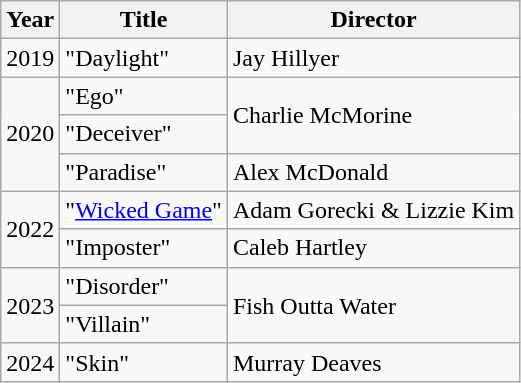<table class="wikitable">
<tr>
<th>Year</th>
<th>Title</th>
<th>Director</th>
</tr>
<tr>
<td>2019</td>
<td>"Daylight"</td>
<td>Jay Hillyer</td>
</tr>
<tr>
<td rowspan="3">2020</td>
<td>"Ego"</td>
<td rowspan="2">Charlie McMorine</td>
</tr>
<tr>
<td>"Deceiver"</td>
</tr>
<tr>
<td>"Paradise"</td>
<td>Alex McDonald</td>
</tr>
<tr>
<td rowspan="2">2022</td>
<td>"<a href='#'>Wicked Game</a>"</td>
<td>Adam Gorecki & Lizzie Kim</td>
</tr>
<tr>
<td>"Imposter"</td>
<td>Caleb Hartley</td>
</tr>
<tr>
<td rowspan="2">2023</td>
<td>"Disorder"</td>
<td rowspan="2">Fish Outta Water</td>
</tr>
<tr>
<td>"Villain"</td>
</tr>
<tr>
<td>2024</td>
<td>"Skin"</td>
<td>Murray Deaves</td>
</tr>
</table>
